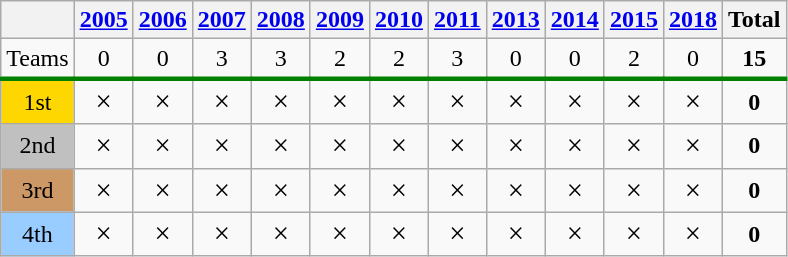<table class="wikitable" style="text-align: center">
<tr valign=top>
<th></th>
<th><a href='#'>2005</a></th>
<th><a href='#'>2006</a></th>
<th><a href='#'>2007</a></th>
<th><a href='#'>2008</a></th>
<th><a href='#'>2009</a></th>
<th><a href='#'>2010</a></th>
<th><a href='#'>2011</a></th>
<th><a href='#'>2013</a></th>
<th><a href='#'>2014</a></th>
<th><a href='#'>2015</a></th>
<th><a href='#'>2018</a></th>
<th>Total</th>
</tr>
<tr>
<td>Teams</td>
<td>0</td>
<td>0</td>
<td>3</td>
<td>3</td>
<td>2</td>
<td>2</td>
<td>3</td>
<td>0</td>
<td>0</td>
<td>2</td>
<td>0</td>
<td><strong>15</strong></td>
</tr>
<tr style="border-top:3px solid green;">
<td bgcolor=gold>1st</td>
<td><big>×</big></td>
<td><big>×</big></td>
<td><big>×</big></td>
<td><big>×</big></td>
<td><big>×</big></td>
<td><big>×</big></td>
<td><big>×</big></td>
<td><big>×</big></td>
<td><big>×</big></td>
<td><big>×</big></td>
<td><big>×</big></td>
<td><strong>0</strong></td>
</tr>
<tr>
<td bgcolor=silver>2nd</td>
<td><big>×</big></td>
<td><big>×</big></td>
<td><big>×</big></td>
<td><big>×</big></td>
<td><big>×</big></td>
<td><big>×</big></td>
<td><big>×</big></td>
<td><big>×</big></td>
<td><big>×</big></td>
<td><big>×</big></td>
<td><big>×</big></td>
<td><strong>0</strong></td>
</tr>
<tr>
<td bgcolor=#cc9966>3rd</td>
<td><big>×</big></td>
<td><big>×</big></td>
<td><big>×</big></td>
<td><big>×</big></td>
<td><big>×</big></td>
<td><big>×</big></td>
<td><big>×</big></td>
<td><big>×</big></td>
<td><big>×</big></td>
<td><big>×</big></td>
<td><big>×</big></td>
<td><strong>0</strong></td>
</tr>
<tr>
<td bgcolor=#9acdff>4th</td>
<td><big>×</big></td>
<td><big>×</big></td>
<td><big>×</big></td>
<td><big>×</big></td>
<td><big>×</big></td>
<td><big>×</big></td>
<td><big>×</big></td>
<td><big>×</big></td>
<td><big>×</big></td>
<td><big>×</big></td>
<td><big>×</big></td>
<td><strong>0</strong></td>
</tr>
</table>
